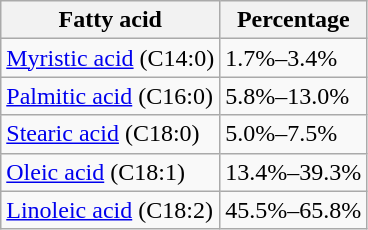<table class="wikitable">
<tr>
<th>Fatty acid</th>
<th>Percentage</th>
</tr>
<tr>
<td><a href='#'>Myristic acid</a> (C14:0)</td>
<td>1.7%–3.4%</td>
</tr>
<tr>
<td><a href='#'>Palmitic acid</a> (C16:0)</td>
<td>5.8%–13.0%</td>
</tr>
<tr>
<td><a href='#'>Stearic acid</a> (C18:0)</td>
<td>5.0%–7.5%</td>
</tr>
<tr>
<td><a href='#'>Oleic acid</a> (C18:1)</td>
<td>13.4%–39.3%</td>
</tr>
<tr>
<td><a href='#'>Linoleic acid</a> (C18:2)</td>
<td>45.5%–65.8%</td>
</tr>
</table>
